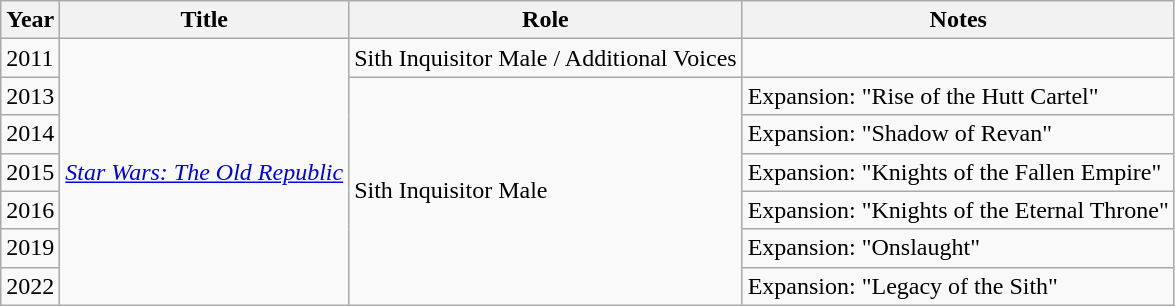<table class="wikitable sortable">
<tr>
<th>Year</th>
<th>Title</th>
<th>Role</th>
<th>Notes</th>
</tr>
<tr>
<td>2011</td>
<td rowspan="7"><em><a href='#'>Star Wars: The Old Republic</a></em></td>
<td>Sith Inquisitor Male / Additional Voices</td>
<td></td>
</tr>
<tr>
<td>2013</td>
<td rowspan="6">Sith Inquisitor Male</td>
<td>Expansion: "Rise of the Hutt Cartel"</td>
</tr>
<tr>
<td>2014</td>
<td>Expansion: "Shadow of Revan"</td>
</tr>
<tr>
<td>2015</td>
<td>Expansion: "Knights of the Fallen Empire"</td>
</tr>
<tr>
<td>2016</td>
<td>Expansion: "Knights of the Eternal Throne"</td>
</tr>
<tr>
<td>2019</td>
<td>Expansion: "Onslaught"</td>
</tr>
<tr>
<td>2022</td>
<td>Expansion: "Legacy of the Sith"</td>
</tr>
</table>
